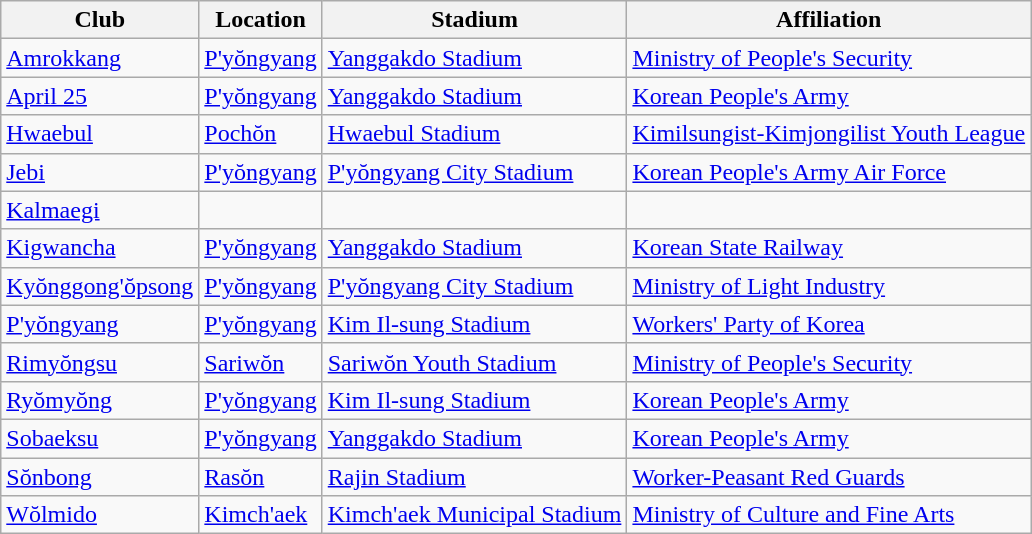<table class="wikitable sortable" style="text-align: center;">
<tr>
<th>Club</th>
<th>Location</th>
<th>Stadium</th>
<th>Affiliation</th>
</tr>
<tr>
<td style="text-align:left;"><a href='#'>Amrokkang</a></td>
<td style="text-align:left;"><a href='#'>P'yŏngyang</a></td>
<td style="text-align:left;"><a href='#'>Yanggakdo Stadium</a></td>
<td style="text-align:left;"><a href='#'>Ministry of People's Security</a></td>
</tr>
<tr>
<td style="text-align:left;"><a href='#'>April 25</a></td>
<td style="text-align:left;"><a href='#'>P'yŏngyang</a></td>
<td style="text-align:left;"><a href='#'>Yanggakdo Stadium</a></td>
<td style="text-align:left;"><a href='#'>Korean People's Army</a></td>
</tr>
<tr>
<td style="text-align:left;"><a href='#'>Hwaebul</a></td>
<td style="text-align:left;"><a href='#'>Pochŏn</a></td>
<td style="text-align:left;"><a href='#'>Hwaebul Stadium</a></td>
<td style="text-align:left;"><a href='#'>Kimilsungist-Kimjongilist Youth League</a></td>
</tr>
<tr>
<td style="text-align:left;"><a href='#'>Jebi</a></td>
<td style="text-align:left;"><a href='#'>P'yŏngyang</a></td>
<td style="text-align:left;"><a href='#'>P'yŏngyang City Stadium</a></td>
<td style="text-align:left;"><a href='#'>Korean People's Army Air Force</a></td>
</tr>
<tr>
<td style="text-align:left;"><a href='#'>Kalmaegi</a></td>
<td style="text-align:left;"></td>
<td style="text-align:left;"></td>
<td style="text-align:left;"></td>
</tr>
<tr>
<td style="text-align:left;"><a href='#'>Kigwancha</a></td>
<td style="text-align:left;"><a href='#'>P'yŏngyang</a></td>
<td style="text-align:left;"><a href='#'>Yanggakdo Stadium</a></td>
<td style="text-align:left;"><a href='#'>Korean State Railway</a></td>
</tr>
<tr>
<td style="text-align:left;"><a href='#'>Kyŏnggong'ŏpsong</a></td>
<td style="text-align:left;"><a href='#'>P'yŏngyang</a></td>
<td style="text-align:left;"><a href='#'>P'yŏngyang City Stadium</a></td>
<td style="text-align:left;"><a href='#'>Ministry of Light Industry</a></td>
</tr>
<tr>
<td style="text-align:left;"><a href='#'>P'yŏngyang</a></td>
<td style="text-align:left;"><a href='#'>P'yŏngyang</a></td>
<td style="text-align:left;"><a href='#'>Kim Il-sung Stadium</a></td>
<td style="text-align:left;"><a href='#'>Workers' Party of Korea</a></td>
</tr>
<tr>
<td style="text-align:left;"><a href='#'>Rimyŏngsu</a></td>
<td style="text-align:left;"><a href='#'>Sariwŏn</a></td>
<td style="text-align:left;"><a href='#'>Sariwŏn Youth Stadium</a></td>
<td style="text-align:left;"><a href='#'>Ministry of People's Security</a></td>
</tr>
<tr>
<td style="text-align:left;"><a href='#'>Ryŏmyŏng</a></td>
<td style="text-align:left;"><a href='#'>P'yŏngyang</a></td>
<td style="text-align:left;"><a href='#'>Kim Il-sung Stadium</a></td>
<td style="text-align:left;"><a href='#'>Korean People's Army</a></td>
</tr>
<tr>
<td style="text-align:left;"><a href='#'>Sobaeksu</a></td>
<td style="text-align:left;"><a href='#'>P'yŏngyang</a></td>
<td style="text-align:left;"><a href='#'>Yanggakdo Stadium</a></td>
<td style="text-align:left;"><a href='#'>Korean People's Army</a></td>
</tr>
<tr>
<td style="text-align:left;"><a href='#'>Sŏnbong</a></td>
<td style="text-align:left;"><a href='#'>Rasŏn</a></td>
<td style="text-align:left;"><a href='#'>Rajin Stadium</a></td>
<td style="text-align:left;"><a href='#'>Worker-Peasant Red Guards</a></td>
</tr>
<tr>
<td style="text-align:left;"><a href='#'>Wŏlmido</a></td>
<td style="text-align:left;"><a href='#'>Kimch'aek</a></td>
<td style="text-align:left;"><a href='#'>Kimch'aek Municipal Stadium</a></td>
<td style="text-align:left;"><a href='#'>Ministry of Culture and Fine Arts</a></td>
</tr>
</table>
